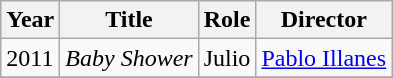<table class="wikitable">
<tr>
<th>Year</th>
<th>Title</th>
<th>Role</th>
<th>Director</th>
</tr>
<tr>
<td>2011</td>
<td><em>Baby Shower</em></td>
<td>Julio</td>
<td><a href='#'>Pablo Illanes</a></td>
</tr>
<tr>
</tr>
</table>
